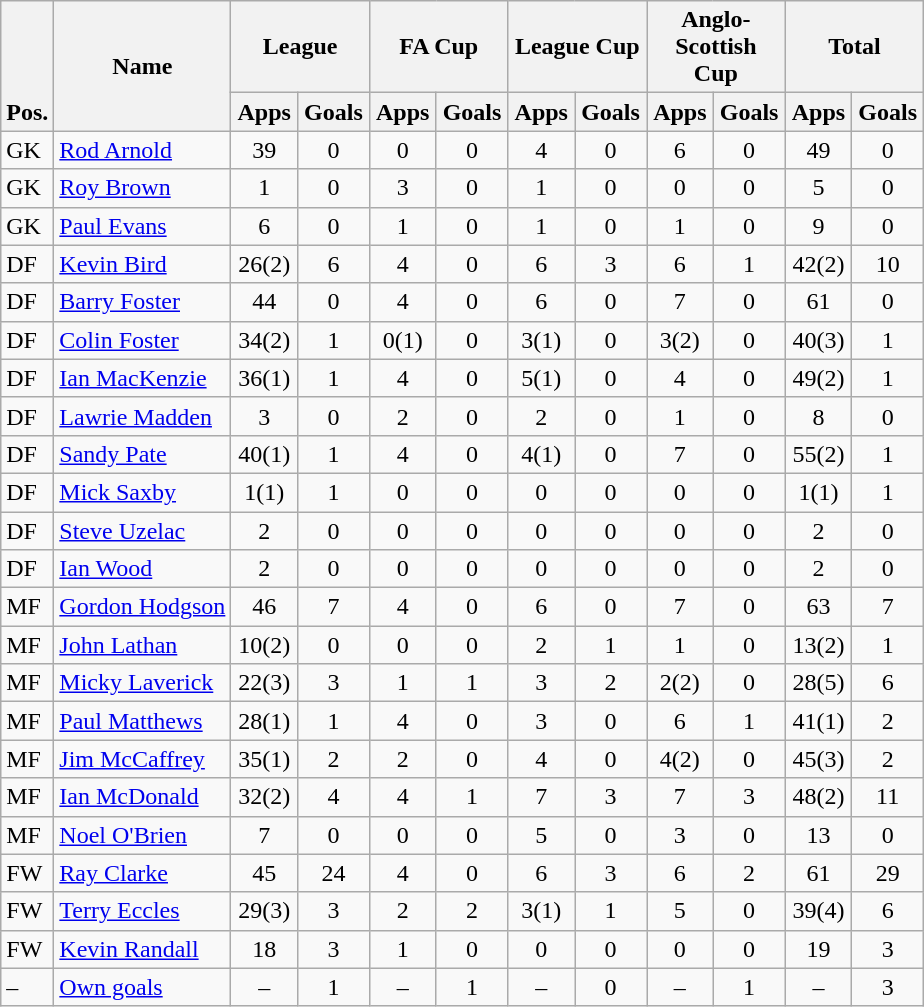<table class="wikitable" style="text-align:center">
<tr>
<th rowspan="2" valign="bottom">Pos.</th>
<th rowspan="2">Name</th>
<th colspan="2" width="85">League</th>
<th colspan="2" width="85">FA Cup</th>
<th colspan="2" width="85">League Cup</th>
<th colspan="2" width="85">Anglo-Scottish Cup</th>
<th colspan="2" width="85">Total</th>
</tr>
<tr>
<th>Apps</th>
<th>Goals</th>
<th>Apps</th>
<th>Goals</th>
<th>Apps</th>
<th>Goals</th>
<th>Apps</th>
<th>Goals</th>
<th>Apps</th>
<th>Goals</th>
</tr>
<tr>
<td align="left">GK</td>
<td align="left"> <a href='#'>Rod Arnold</a></td>
<td>39</td>
<td>0</td>
<td>0</td>
<td>0</td>
<td>4</td>
<td>0</td>
<td>6</td>
<td>0</td>
<td>49</td>
<td>0</td>
</tr>
<tr>
<td align="left">GK</td>
<td align="left"> <a href='#'>Roy Brown</a></td>
<td>1</td>
<td>0</td>
<td>3</td>
<td>0</td>
<td>1</td>
<td>0</td>
<td>0</td>
<td>0</td>
<td>5</td>
<td>0</td>
</tr>
<tr>
<td align="left">GK</td>
<td align="left"> <a href='#'>Paul Evans</a></td>
<td>6</td>
<td>0</td>
<td>1</td>
<td>0</td>
<td>1</td>
<td>0</td>
<td>1</td>
<td>0</td>
<td>9</td>
<td>0</td>
</tr>
<tr>
<td align="left">DF</td>
<td align="left"> <a href='#'>Kevin Bird</a></td>
<td>26(2)</td>
<td>6</td>
<td>4</td>
<td>0</td>
<td>6</td>
<td>3</td>
<td>6</td>
<td>1</td>
<td>42(2)</td>
<td>10</td>
</tr>
<tr>
<td align="left">DF</td>
<td align="left"> <a href='#'>Barry Foster</a></td>
<td>44</td>
<td>0</td>
<td>4</td>
<td>0</td>
<td>6</td>
<td>0</td>
<td>7</td>
<td>0</td>
<td>61</td>
<td>0</td>
</tr>
<tr>
<td align="left">DF</td>
<td align="left"> <a href='#'>Colin Foster</a></td>
<td>34(2)</td>
<td>1</td>
<td>0(1)</td>
<td>0</td>
<td>3(1)</td>
<td>0</td>
<td>3(2)</td>
<td>0</td>
<td>40(3)</td>
<td>1</td>
</tr>
<tr>
<td align="left">DF</td>
<td align="left"> <a href='#'>Ian MacKenzie</a></td>
<td>36(1)</td>
<td>1</td>
<td>4</td>
<td>0</td>
<td>5(1)</td>
<td>0</td>
<td>4</td>
<td>0</td>
<td>49(2)</td>
<td>1</td>
</tr>
<tr>
<td align="left">DF</td>
<td align="left"> <a href='#'>Lawrie Madden</a></td>
<td>3</td>
<td>0</td>
<td>2</td>
<td>0</td>
<td>2</td>
<td>0</td>
<td>1</td>
<td>0</td>
<td>8</td>
<td>0</td>
</tr>
<tr>
<td align="left">DF</td>
<td align="left"> <a href='#'>Sandy Pate</a></td>
<td>40(1)</td>
<td>1</td>
<td>4</td>
<td>0</td>
<td>4(1)</td>
<td>0</td>
<td>7</td>
<td>0</td>
<td>55(2)</td>
<td>1</td>
</tr>
<tr>
<td align="left">DF</td>
<td align="left"> <a href='#'>Mick Saxby</a></td>
<td>1(1)</td>
<td>1</td>
<td>0</td>
<td>0</td>
<td>0</td>
<td>0</td>
<td>0</td>
<td>0</td>
<td>1(1)</td>
<td>1</td>
</tr>
<tr>
<td align="left">DF</td>
<td align="left"> <a href='#'>Steve Uzelac</a></td>
<td>2</td>
<td>0</td>
<td>0</td>
<td>0</td>
<td>0</td>
<td>0</td>
<td>0</td>
<td>0</td>
<td>2</td>
<td>0</td>
</tr>
<tr>
<td align="left">DF</td>
<td align="left"> <a href='#'>Ian Wood</a></td>
<td>2</td>
<td>0</td>
<td>0</td>
<td>0</td>
<td>0</td>
<td>0</td>
<td>0</td>
<td>0</td>
<td>2</td>
<td>0</td>
</tr>
<tr>
<td align="left">MF</td>
<td align="left"> <a href='#'>Gordon Hodgson</a></td>
<td>46</td>
<td>7</td>
<td>4</td>
<td>0</td>
<td>6</td>
<td>0</td>
<td>7</td>
<td>0</td>
<td>63</td>
<td>7</td>
</tr>
<tr>
<td align="left">MF</td>
<td align="left"> <a href='#'>John Lathan</a></td>
<td>10(2)</td>
<td>0</td>
<td>0</td>
<td>0</td>
<td>2</td>
<td>1</td>
<td>1</td>
<td>0</td>
<td>13(2)</td>
<td>1</td>
</tr>
<tr>
<td align="left">MF</td>
<td align="left"> <a href='#'>Micky Laverick</a></td>
<td>22(3)</td>
<td>3</td>
<td>1</td>
<td>1</td>
<td>3</td>
<td>2</td>
<td>2(2)</td>
<td>0</td>
<td>28(5)</td>
<td>6</td>
</tr>
<tr>
<td align="left">MF</td>
<td align="left"> <a href='#'>Paul Matthews</a></td>
<td>28(1)</td>
<td>1</td>
<td>4</td>
<td>0</td>
<td>3</td>
<td>0</td>
<td>6</td>
<td>1</td>
<td>41(1)</td>
<td>2</td>
</tr>
<tr>
<td align="left">MF</td>
<td align="left"> <a href='#'>Jim McCaffrey</a></td>
<td>35(1)</td>
<td>2</td>
<td>2</td>
<td>0</td>
<td>4</td>
<td>0</td>
<td>4(2)</td>
<td>0</td>
<td>45(3)</td>
<td>2</td>
</tr>
<tr>
<td align="left">MF</td>
<td align="left"> <a href='#'>Ian McDonald</a></td>
<td>32(2)</td>
<td>4</td>
<td>4</td>
<td>1</td>
<td>7</td>
<td>3</td>
<td>7</td>
<td>3</td>
<td>48(2)</td>
<td>11</td>
</tr>
<tr>
<td align="left">MF</td>
<td align="left"> <a href='#'>Noel O'Brien</a></td>
<td>7</td>
<td>0</td>
<td>0</td>
<td>0</td>
<td>5</td>
<td>0</td>
<td>3</td>
<td>0</td>
<td>13</td>
<td>0</td>
</tr>
<tr>
<td align="left">FW</td>
<td align="left"> <a href='#'>Ray Clarke</a></td>
<td>45</td>
<td>24</td>
<td>4</td>
<td>0</td>
<td>6</td>
<td>3</td>
<td>6</td>
<td>2</td>
<td>61</td>
<td>29</td>
</tr>
<tr>
<td align="left">FW</td>
<td align="left"> <a href='#'>Terry Eccles</a></td>
<td>29(3)</td>
<td>3</td>
<td>2</td>
<td>2</td>
<td>3(1)</td>
<td>1</td>
<td>5</td>
<td>0</td>
<td>39(4)</td>
<td>6</td>
</tr>
<tr>
<td align="left">FW</td>
<td align="left"> <a href='#'>Kevin Randall</a></td>
<td>18</td>
<td>3</td>
<td>1</td>
<td>0</td>
<td>0</td>
<td>0</td>
<td>0</td>
<td>0</td>
<td>19</td>
<td>3</td>
</tr>
<tr>
<td align="left">–</td>
<td align="left"><a href='#'>Own goals</a></td>
<td>–</td>
<td>1</td>
<td>–</td>
<td>1</td>
<td>–</td>
<td>0</td>
<td>–</td>
<td>1</td>
<td>–</td>
<td>3</td>
</tr>
</table>
